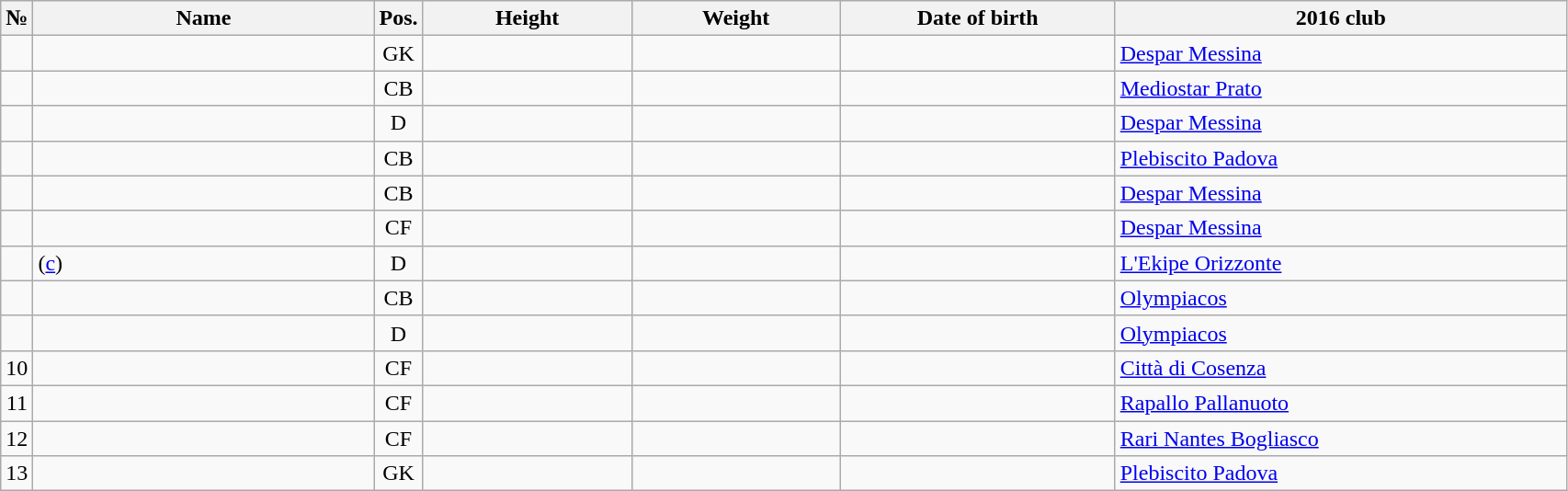<table class="wikitable sortable" style="font-size:100%; text-align:center;">
<tr>
<th>№</th>
<th style="width:15em">Name</th>
<th>Pos.</th>
<th style="width:9em">Height</th>
<th style="width:9em">Weight</th>
<th style="width:12em">Date of birth</th>
<th style="width:20em">2016 club</th>
</tr>
<tr>
<td></td>
<td style="text-align:left;"></td>
<td>GK</td>
<td></td>
<td></td>
<td style="text-align:right;"></td>
<td style="text-align:left;"> <a href='#'>Despar Messina</a></td>
</tr>
<tr>
<td></td>
<td style="text-align:left;"></td>
<td>CB</td>
<td></td>
<td></td>
<td style="text-align:right;"></td>
<td style="text-align:left;"> <a href='#'>Mediostar Prato</a></td>
</tr>
<tr>
<td></td>
<td style="text-align:left;"></td>
<td>D</td>
<td></td>
<td></td>
<td style="text-align:right;"></td>
<td style="text-align:left;"> <a href='#'>Despar Messina</a></td>
</tr>
<tr>
<td></td>
<td style="text-align:left;"></td>
<td>CB</td>
<td></td>
<td></td>
<td style="text-align:right;"></td>
<td style="text-align:left;"> <a href='#'>Plebiscito Padova</a></td>
</tr>
<tr>
<td></td>
<td style="text-align:left;"></td>
<td>CB</td>
<td></td>
<td></td>
<td style="text-align:right;"></td>
<td style="text-align:left;"> <a href='#'>Despar Messina</a></td>
</tr>
<tr>
<td></td>
<td style="text-align:left;"></td>
<td>CF</td>
<td></td>
<td></td>
<td style="text-align:right;"></td>
<td style="text-align:left;"> <a href='#'>Despar Messina</a></td>
</tr>
<tr>
<td></td>
<td style="text-align:left;"> (<a href='#'>c</a>)</td>
<td>D</td>
<td></td>
<td></td>
<td style="text-align:right;"></td>
<td style="text-align:left;"> <a href='#'>L'Ekipe Orizzonte</a></td>
</tr>
<tr>
<td></td>
<td style="text-align:left;"></td>
<td>CB</td>
<td></td>
<td></td>
<td style="text-align:right;"></td>
<td style="text-align:left;"> <a href='#'>Olympiacos</a></td>
</tr>
<tr>
<td></td>
<td style="text-align:left;"></td>
<td>D</td>
<td></td>
<td></td>
<td style="text-align:right;"></td>
<td style="text-align:left;"> <a href='#'>Olympiacos</a></td>
</tr>
<tr>
<td>10</td>
<td style="text-align:left;"></td>
<td>CF</td>
<td></td>
<td></td>
<td style="text-align:right;"></td>
<td style="text-align:left;"> <a href='#'>Città di Cosenza</a></td>
</tr>
<tr>
<td>11</td>
<td style="text-align:left;"></td>
<td>CF</td>
<td></td>
<td></td>
<td style="text-align:right;"></td>
<td style="text-align:left;"> <a href='#'>Rapallo Pallanuoto</a></td>
</tr>
<tr>
<td>12</td>
<td style="text-align:left;"></td>
<td>CF</td>
<td></td>
<td></td>
<td style="text-align:right;"></td>
<td style="text-align:left;"> <a href='#'>Rari Nantes Bogliasco</a></td>
</tr>
<tr>
<td>13</td>
<td style="text-align:left;"></td>
<td>GK</td>
<td></td>
<td></td>
<td style="text-align:right;"></td>
<td style="text-align:left;"> <a href='#'>Plebiscito Padova</a></td>
</tr>
</table>
